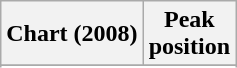<table class="wikitable sortable plainrowheaders" style="text-align:center">
<tr>
<th scope="col">Chart (2008)</th>
<th scope="col">Peak<br> position</th>
</tr>
<tr>
</tr>
<tr>
</tr>
<tr>
</tr>
<tr>
</tr>
<tr>
</tr>
<tr>
</tr>
<tr>
</tr>
<tr>
</tr>
<tr>
</tr>
<tr>
</tr>
<tr>
</tr>
<tr>
</tr>
<tr>
</tr>
<tr>
</tr>
<tr>
</tr>
<tr>
</tr>
<tr>
</tr>
<tr>
</tr>
<tr>
</tr>
<tr>
</tr>
<tr>
</tr>
</table>
